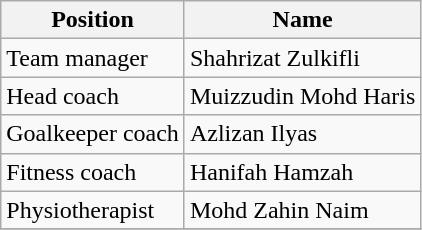<table class="wikitable">
<tr>
<th>Position</th>
<th>Name</th>
</tr>
<tr>
<td>Team manager</td>
<td> Shahrizat Zulkifli</td>
</tr>
<tr>
<td>Head coach</td>
<td> Muizzudin Mohd Haris</td>
</tr>
<tr>
<td>Goalkeeper coach</td>
<td> Azlizan Ilyas</td>
</tr>
<tr>
<td>Fitness coach</td>
<td> Hanifah Hamzah</td>
</tr>
<tr>
<td>Physiotherapist</td>
<td> Mohd Zahin Naim</td>
</tr>
<tr>
</tr>
</table>
